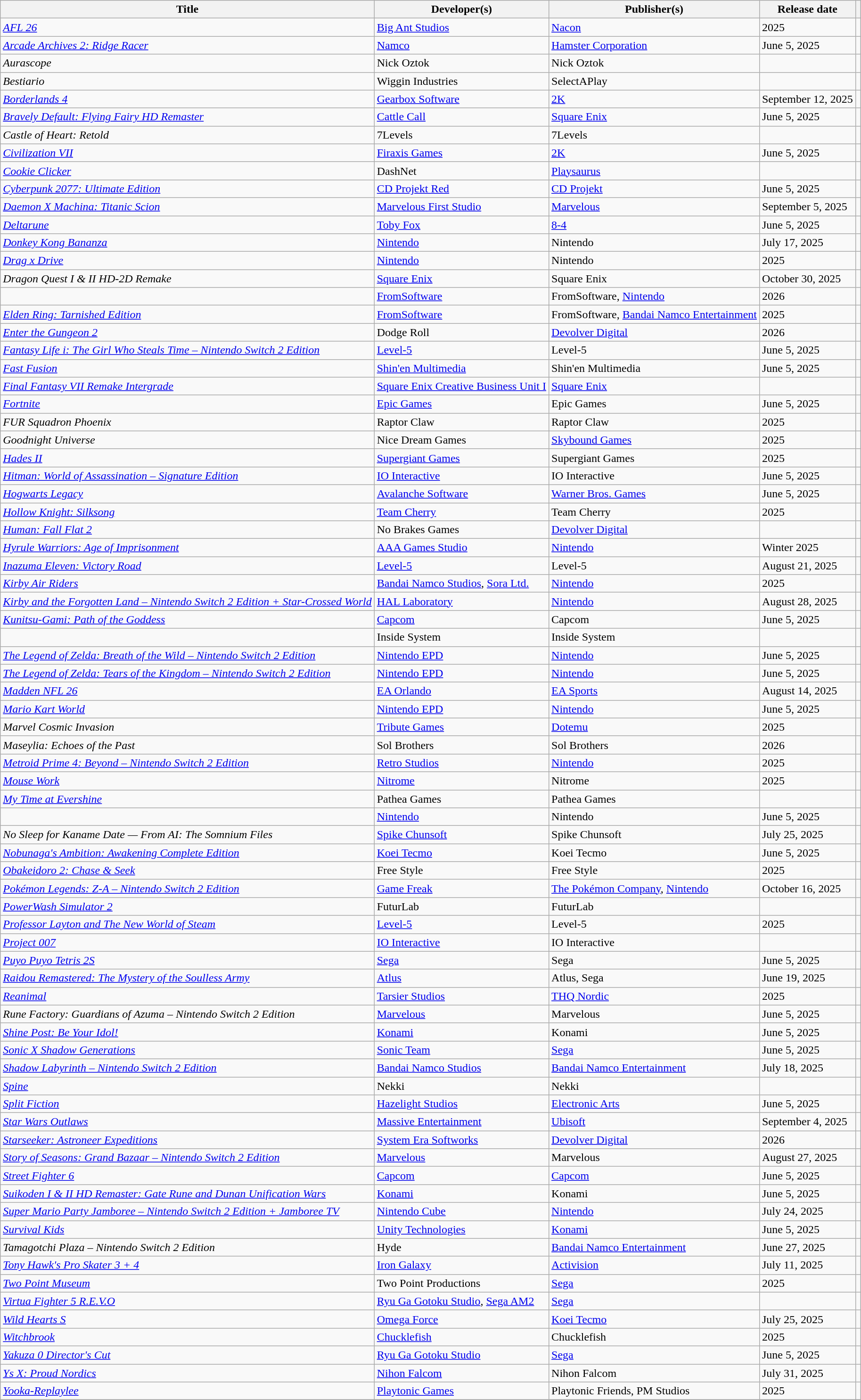<table class="wikitable plainrowheaders sortable" id="softwarelist" style="font-size:100%;">
<tr>
<th scope="col">Title</th>
<th scope="col">Developer(s)</th>
<th scope="col">Publisher(s)</th>
<th scope="col" data-sort-type=date>Release date</th>
<th scope="col" class="unsortable"></th>
</tr>
<tr>
<td><em><a href='#'>AFL 26</a></em></td>
<td><a href='#'>Big Ant Studios</a></td>
<td><a href='#'>Nacon</a></td>
<td>2025</td>
<td></td>
</tr>
<tr>
<td><em><a href='#'>Arcade Archives 2: Ridge Racer</a></em></td>
<td><a href='#'>Namco</a></td>
<td><a href='#'>Hamster Corporation</a></td>
<td>June 5, 2025</td>
<td></td>
</tr>
<tr>
<td><em>Aurascope</em></td>
<td>Nick Oztok</td>
<td>Nick Oztok</td>
<td></td>
<td></td>
</tr>
<tr>
<td><em>Bestiario</em></td>
<td>Wiggin Industries</td>
<td>SelectAPlay</td>
<td></td>
<td></td>
</tr>
<tr>
<td><em><a href='#'>Borderlands 4</a></em></td>
<td><a href='#'>Gearbox Software</a></td>
<td><a href='#'>2K</a></td>
<td>September 12, 2025</td>
<td></td>
</tr>
<tr>
<td><em><a href='#'>Bravely Default: Flying Fairy HD Remaster</a></em></td>
<td><a href='#'>Cattle Call</a></td>
<td><a href='#'>Square Enix</a></td>
<td>June 5, 2025</td>
<td></td>
</tr>
<tr>
<td><em>Castle of Heart: Retold</em></td>
<td>7Levels</td>
<td>7Levels</td>
<td></td>
<td></td>
</tr>
<tr>
<td><em><a href='#'>Civilization VII</a></em></td>
<td><a href='#'>Firaxis Games</a></td>
<td><a href='#'>2K</a></td>
<td>June 5, 2025</td>
<td></td>
</tr>
<tr>
<td><em><a href='#'>Cookie Clicker</a></em></td>
<td>DashNet</td>
<td><a href='#'>Playsaurus</a></td>
<td></td>
<td></td>
</tr>
<tr>
<td><em><a href='#'>Cyberpunk 2077: Ultimate Edition</a></em></td>
<td><a href='#'>CD Projekt Red</a></td>
<td><a href='#'>CD Projekt</a></td>
<td>June 5, 2025</td>
<td></td>
</tr>
<tr>
<td><em><a href='#'>Daemon X Machina: Titanic Scion</a></em></td>
<td><a href='#'>Marvelous First Studio</a></td>
<td><a href='#'>Marvelous</a></td>
<td>September 5, 2025</td>
<td></td>
</tr>
<tr>
<td><em><a href='#'>Deltarune</a></em></td>
<td><a href='#'>Toby Fox</a></td>
<td><a href='#'>8-4</a></td>
<td>June 5, 2025</td>
<td></td>
</tr>
<tr>
<td><em><a href='#'>Donkey Kong Bananza</a></em></td>
<td><a href='#'>Nintendo</a></td>
<td>Nintendo</td>
<td>July 17, 2025</td>
<td></td>
</tr>
<tr>
<td><em><a href='#'>Drag x Drive</a></em></td>
<td><a href='#'>Nintendo</a></td>
<td>Nintendo</td>
<td>2025</td>
<td></td>
</tr>
<tr>
<td><em>Dragon Quest I & II HD-2D Remake</em></td>
<td><a href='#'>Square Enix</a></td>
<td>Square Enix</td>
<td>October 30, 2025</td>
<td></td>
</tr>
<tr>
<td></td>
<td><a href='#'>FromSoftware</a></td>
<td>FromSoftware, <a href='#'>Nintendo</a></td>
<td>2026</td>
<td></td>
</tr>
<tr>
<td><em><a href='#'>Elden Ring: Tarnished Edition</a></em></td>
<td><a href='#'>FromSoftware</a></td>
<td>FromSoftware, <a href='#'>Bandai Namco Entertainment</a></td>
<td>2025</td>
<td></td>
</tr>
<tr>
<td><em><a href='#'>Enter the Gungeon 2</a></em></td>
<td>Dodge Roll</td>
<td><a href='#'>Devolver Digital</a></td>
<td>2026</td>
<td></td>
</tr>
<tr>
<td><em><a href='#'>Fantasy Life i: The Girl Who Steals Time – Nintendo Switch 2 Edition</a></em></td>
<td><a href='#'>Level-5</a></td>
<td>Level-5</td>
<td>June 5, 2025</td>
<td></td>
</tr>
<tr>
<td><em><a href='#'>Fast Fusion</a></em></td>
<td><a href='#'>Shin'en Multimedia</a></td>
<td>Shin'en Multimedia</td>
<td>June 5, 2025</td>
<td></td>
</tr>
<tr>
<td><em><a href='#'>Final Fantasy VII Remake Intergrade</a></em></td>
<td><a href='#'>Square Enix Creative Business Unit I</a></td>
<td><a href='#'>Square Enix</a></td>
<td></td>
<td></td>
</tr>
<tr>
<td><em><a href='#'>Fortnite</a></em></td>
<td><a href='#'>Epic Games</a></td>
<td>Epic Games</td>
<td>June 5, 2025</td>
<td></td>
</tr>
<tr>
<td><em>FUR Squadron Phoenix</em></td>
<td>Raptor Claw</td>
<td>Raptor Claw</td>
<td>2025</td>
<td></td>
</tr>
<tr>
<td><em>Goodnight Universe</em></td>
<td>Nice Dream Games</td>
<td><a href='#'>Skybound Games</a></td>
<td>2025</td>
<td></td>
</tr>
<tr>
<td><em><a href='#'>Hades II</a></em></td>
<td><a href='#'>Supergiant Games</a></td>
<td>Supergiant Games</td>
<td>2025</td>
<td></td>
</tr>
<tr>
<td><em><a href='#'>Hitman: World of Assassination – Signature Edition</a></em></td>
<td><a href='#'>IO Interactive</a></td>
<td>IO Interactive</td>
<td>June 5, 2025</td>
<td></td>
</tr>
<tr>
<td><em><a href='#'>Hogwarts Legacy</a></em></td>
<td><a href='#'>Avalanche Software</a></td>
<td><a href='#'>Warner Bros. Games</a></td>
<td>June 5, 2025</td>
<td></td>
</tr>
<tr>
<td><em><a href='#'>Hollow Knight: Silksong</a></em></td>
<td><a href='#'>Team Cherry</a></td>
<td>Team Cherry</td>
<td>2025</td>
<td></td>
</tr>
<tr>
<td><em><a href='#'>Human: Fall Flat 2</a></em></td>
<td>No Brakes Games</td>
<td><a href='#'>Devolver Digital</a></td>
<td></td>
<td></td>
</tr>
<tr>
<td><em><a href='#'>Hyrule Warriors: Age of Imprisonment</a></em></td>
<td><a href='#'>AAA Games Studio</a></td>
<td><a href='#'>Nintendo</a></td>
<td>Winter 2025</td>
<td></td>
</tr>
<tr>
<td><em><a href='#'>Inazuma Eleven: Victory Road</a></em></td>
<td><a href='#'>Level-5</a></td>
<td>Level-5</td>
<td>August 21, 2025</td>
<td></td>
</tr>
<tr>
<td><em><a href='#'>Kirby Air Riders</a></em></td>
<td><a href='#'>Bandai Namco Studios</a>, <a href='#'>Sora Ltd.</a></td>
<td><a href='#'>Nintendo</a></td>
<td>2025</td>
<td></td>
</tr>
<tr>
<td><em><a href='#'>Kirby and the Forgotten Land – Nintendo Switch 2 Edition + Star-Crossed World</a></em></td>
<td><a href='#'>HAL Laboratory</a></td>
<td><a href='#'>Nintendo</a></td>
<td>August 28, 2025</td>
<td></td>
</tr>
<tr>
<td><em><a href='#'>Kunitsu-Gami: Path of the Goddess</a></em></td>
<td><a href='#'>Capcom</a></td>
<td>Capcom</td>
<td>June 5, 2025</td>
<td></td>
</tr>
<tr>
<td data-sort-value="Legend of Dark Witch Episode 4: Thoughts Delivered"><em></em></td>
<td>Inside System</td>
<td>Inside System</td>
<td></td>
<td></td>
</tr>
<tr>
<td data-sort-value="Legend of Zelda: Breath of the Wild"><em><a href='#'>The Legend of Zelda: Breath of the Wild – Nintendo Switch 2 Edition</a></em></td>
<td><a href='#'>Nintendo EPD</a></td>
<td><a href='#'>Nintendo</a></td>
<td>June 5, 2025</td>
<td></td>
</tr>
<tr>
<td data-sort-value="Legend of Zelda: Tears of the Kingdom"><em><a href='#'>The Legend of Zelda: Tears of the Kingdom – Nintendo Switch 2 Edition</a></em></td>
<td><a href='#'>Nintendo EPD</a></td>
<td><a href='#'>Nintendo</a></td>
<td>June 5, 2025</td>
<td></td>
</tr>
<tr>
<td><em><a href='#'>Madden NFL 26</a></em></td>
<td><a href='#'>EA Orlando</a></td>
<td><a href='#'>EA Sports</a></td>
<td>August 14, 2025</td>
<td></td>
</tr>
<tr>
<td><em><a href='#'>Mario Kart World</a></em></td>
<td><a href='#'>Nintendo EPD</a></td>
<td><a href='#'>Nintendo</a></td>
<td>June 5, 2025</td>
<td></td>
</tr>
<tr>
<td><em>Marvel Cosmic Invasion</em></td>
<td><a href='#'>Tribute Games</a></td>
<td><a href='#'>Dotemu</a></td>
<td>2025</td>
<td></td>
</tr>
<tr>
<td><em>Maseylia: Echoes of the Past</em></td>
<td>Sol Brothers</td>
<td>Sol Brothers</td>
<td>2026</td>
<td></td>
</tr>
<tr>
<td><em><a href='#'>Metroid Prime 4: Beyond – Nintendo Switch 2 Edition</a></em></td>
<td><a href='#'>Retro Studios</a></td>
<td><a href='#'>Nintendo</a></td>
<td>2025</td>
<td></td>
</tr>
<tr>
<td><em><a href='#'>Mouse Work</a></em></td>
<td><a href='#'>Nitrome</a></td>
<td>Nitrome</td>
<td>2025</td>
<td></td>
</tr>
<tr>
<td><em><a href='#'>My Time at Evershine</a></em></td>
<td>Pathea Games</td>
<td>Pathea Games</td>
<td></td>
<td></td>
</tr>
<tr>
<td><em></em></td>
<td><a href='#'>Nintendo</a></td>
<td>Nintendo</td>
<td>June 5, 2025</td>
<td></td>
</tr>
<tr>
<td><em>No Sleep for Kaname Date — From AI: The Somnium Files</em></td>
<td><a href='#'>Spike Chunsoft</a></td>
<td>Spike Chunsoft</td>
<td>July 25, 2025</td>
<td></td>
</tr>
<tr>
<td><em><a href='#'>Nobunaga's Ambition: Awakening Complete Edition</a></em></td>
<td><a href='#'>Koei Tecmo</a></td>
<td>Koei Tecmo</td>
<td>June 5, 2025</td>
<td></td>
</tr>
<tr>
<td><em><a href='#'>Obakeidoro 2: Chase & Seek</a></em></td>
<td>Free Style</td>
<td>Free Style</td>
<td>2025</td>
<td></td>
</tr>
<tr>
<td><em><a href='#'>Pokémon Legends: Z-A – Nintendo Switch 2 Edition</a></em></td>
<td><a href='#'>Game Freak</a></td>
<td><a href='#'>The Pokémon Company</a>, <a href='#'>Nintendo</a></td>
<td>October 16, 2025</td>
<td></td>
</tr>
<tr>
<td><em><a href='#'>PowerWash Simulator 2</a></em></td>
<td>FuturLab</td>
<td>FuturLab</td>
<td></td>
<td></td>
</tr>
<tr>
<td><em><a href='#'>Professor Layton and The New World of Steam</a></em></td>
<td><a href='#'>Level-5</a></td>
<td>Level-5</td>
<td>2025</td>
<td></td>
</tr>
<tr>
<td><em><a href='#'>Project 007</a></em></td>
<td><a href='#'>IO Interactive</a></td>
<td>IO Interactive</td>
<td></td>
<td></td>
</tr>
<tr>
<td><em><a href='#'>Puyo Puyo Tetris 2S</a></em></td>
<td><a href='#'>Sega</a></td>
<td>Sega</td>
<td>June 5, 2025</td>
<td></td>
</tr>
<tr>
<td><em><a href='#'>Raidou Remastered: The Mystery of the Soulless Army</a></em></td>
<td><a href='#'>Atlus</a></td>
<td>Atlus, Sega</td>
<td>June 19, 2025</td>
<td></td>
</tr>
<tr>
<td><em><a href='#'>Reanimal</a></em></td>
<td><a href='#'>Tarsier Studios</a></td>
<td><a href='#'>THQ Nordic</a></td>
<td>2025</td>
<td></td>
</tr>
<tr>
<td><em>Rune Factory: Guardians of Azuma – Nintendo Switch 2 Edition</em></td>
<td><a href='#'>Marvelous</a></td>
<td>Marvelous</td>
<td>June 5, 2025</td>
<td></td>
</tr>
<tr>
<td><em><a href='#'>Shine Post: Be Your Idol!</a></em></td>
<td><a href='#'>Konami</a></td>
<td>Konami</td>
<td>June 5, 2025</td>
<td></td>
</tr>
<tr>
<td><em><a href='#'>Sonic X Shadow Generations</a></em></td>
<td><a href='#'>Sonic Team</a></td>
<td><a href='#'>Sega</a></td>
<td>June 5, 2025</td>
<td></td>
</tr>
<tr>
<td><em><a href='#'>Shadow Labyrinth – Nintendo Switch 2 Edition</a></em></td>
<td><a href='#'>Bandai Namco Studios</a></td>
<td><a href='#'>Bandai Namco Entertainment</a></td>
<td>July 18, 2025</td>
<td></td>
</tr>
<tr>
<td><em><a href='#'>Spine</a></em></td>
<td>Nekki</td>
<td>Nekki</td>
<td></td>
<td></td>
</tr>
<tr>
<td><em><a href='#'>Split Fiction</a></em></td>
<td><a href='#'>Hazelight Studios</a></td>
<td><a href='#'>Electronic Arts</a></td>
<td>June 5, 2025</td>
<td></td>
</tr>
<tr>
<td><em><a href='#'>Star Wars Outlaws</a></em></td>
<td><a href='#'>Massive Entertainment</a></td>
<td><a href='#'>Ubisoft</a></td>
<td>September 4, 2025</td>
<td></td>
</tr>
<tr>
<td><em><a href='#'>Starseeker: Astroneer Expeditions</a></em></td>
<td><a href='#'>System Era Softworks</a></td>
<td><a href='#'>Devolver Digital</a></td>
<td>2026</td>
<td></td>
</tr>
<tr>
<td><em><a href='#'>Story of Seasons: Grand Bazaar – Nintendo Switch 2 Edition</a></em></td>
<td><a href='#'>Marvelous</a></td>
<td>Marvelous</td>
<td>August 27, 2025</td>
<td></td>
</tr>
<tr>
<td><em><a href='#'>Street Fighter 6</a></em></td>
<td><a href='#'>Capcom</a></td>
<td><a href='#'>Capcom</a></td>
<td>June 5, 2025</td>
<td></td>
</tr>
<tr>
<td><em><a href='#'>Suikoden I & II HD Remaster: Gate Rune and Dunan Unification Wars</a></em></td>
<td><a href='#'>Konami</a></td>
<td>Konami</td>
<td>June 5, 2025</td>
<td></td>
</tr>
<tr>
<td><em><a href='#'>Super Mario Party Jamboree – Nintendo Switch 2 Edition + Jamboree TV</a></em></td>
<td><a href='#'>Nintendo Cube</a></td>
<td><a href='#'>Nintendo</a></td>
<td>July 24, 2025</td>
<td></td>
</tr>
<tr>
<td><em><a href='#'>Survival Kids</a></em></td>
<td><a href='#'>Unity Technologies</a></td>
<td><a href='#'>Konami</a></td>
<td>June 5, 2025</td>
<td></td>
</tr>
<tr>
<td><em>Tamagotchi Plaza – Nintendo Switch 2 Edition</em></td>
<td>Hyde</td>
<td><a href='#'>Bandai Namco Entertainment</a></td>
<td>June 27, 2025</td>
<td></td>
</tr>
<tr>
<td><em><a href='#'>Tony Hawk's Pro Skater 3 + 4</a></em></td>
<td><a href='#'>Iron Galaxy</a></td>
<td><a href='#'>Activision</a></td>
<td>July 11, 2025</td>
<td></td>
</tr>
<tr>
<td><em><a href='#'>Two Point Museum</a></em></td>
<td>Two Point Productions</td>
<td><a href='#'>Sega</a></td>
<td>2025</td>
<td></td>
</tr>
<tr>
<td><em><a href='#'>Virtua Fighter 5 R.E.V.O</a></em></td>
<td><a href='#'>Ryu Ga Gotoku Studio</a>, <a href='#'>Sega AM2</a></td>
<td><a href='#'>Sega</a></td>
<td></td>
<td></td>
</tr>
<tr>
<td><em><a href='#'>Wild Hearts S</a></em></td>
<td><a href='#'>Omega Force</a></td>
<td><a href='#'>Koei Tecmo</a></td>
<td>July 25, 2025</td>
<td></td>
</tr>
<tr>
<td><em><a href='#'>Witchbrook</a></em></td>
<td><a href='#'>Chucklefish</a></td>
<td>Chucklefish</td>
<td>2025</td>
<td></td>
</tr>
<tr>
<td><em><a href='#'>Yakuza 0 Director's Cut</a></em></td>
<td><a href='#'>Ryu Ga Gotoku Studio</a></td>
<td><a href='#'>Sega</a></td>
<td>June 5, 2025</td>
<td></td>
</tr>
<tr>
<td><em><a href='#'>Ys X: Proud Nordics</a></em></td>
<td><a href='#'>Nihon Falcom</a></td>
<td>Nihon Falcom</td>
<td>July 31, 2025</td>
<td></td>
</tr>
<tr>
<td><em><a href='#'>Yooka-Replaylee</a></em></td>
<td><a href='#'>Playtonic Games</a></td>
<td>Playtonic Friends, PM Studios</td>
<td>2025</td>
<td></td>
</tr>
<tr>
</tr>
</table>
